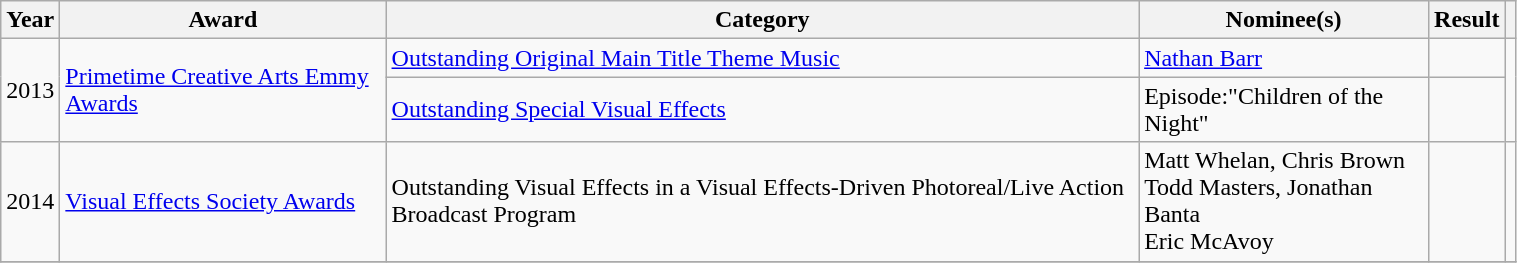<table class="wikitable sortable" style="width:80%;">
<tr>
<th>Year</th>
<th>Award</th>
<th>Category</th>
<th>Nominee(s)</th>
<th>Result</th>
<th class="unsortable"></th>
</tr>
<tr>
<td rowspan="2">2013</td>
<td rowspan="2"><a href='#'>Primetime Creative Arts Emmy Awards</a></td>
<td><a href='#'>Outstanding Original Main Title Theme Music</a></td>
<td><a href='#'>Nathan Barr</a></td>
<td></td>
<td rowspan="2" style="text-align: center;"></td>
</tr>
<tr>
<td><a href='#'>Outstanding Special Visual Effects</a></td>
<td>Episode:"Children of the Night"</td>
<td></td>
</tr>
<tr>
<td>2014</td>
<td><a href='#'>Visual Effects Society Awards</a></td>
<td>Outstanding Visual Effects in a Visual Effects-Driven Photoreal/Live Action Broadcast Program</td>
<td>Matt Whelan, Chris Brown<br> Todd Masters, Jonathan Banta<br> Eric McAvoy</td>
<td></td>
<td style="text-align: center;"></td>
</tr>
<tr>
</tr>
</table>
